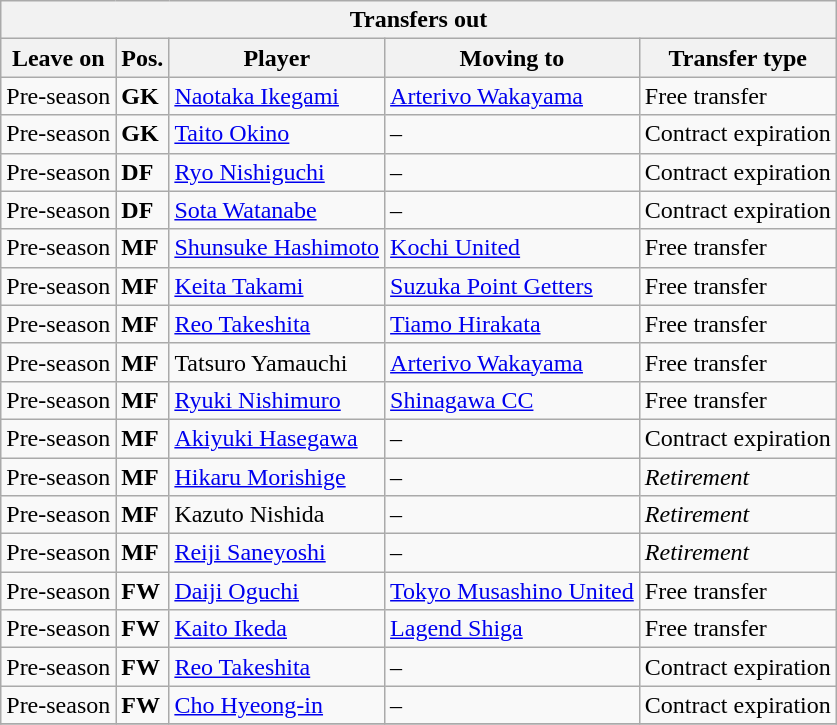<table class="wikitable sortable" style=“text-align:left;>
<tr>
<th colspan="5">Transfers out</th>
</tr>
<tr>
<th>Leave on</th>
<th>Pos.</th>
<th>Player</th>
<th>Moving to</th>
<th>Transfer type</th>
</tr>
<tr>
<td>Pre-season</td>
<td><strong>GK</strong></td>
<td> <a href='#'>Naotaka Ikegami</a></td>
<td> <a href='#'>Arterivo Wakayama</a></td>
<td>Free transfer</td>
</tr>
<tr>
<td>Pre-season</td>
<td><strong>GK</strong></td>
<td> <a href='#'>Taito Okino</a></td>
<td>–</td>
<td>Contract expiration</td>
</tr>
<tr>
<td>Pre-season</td>
<td><strong>DF</strong></td>
<td> <a href='#'>Ryo Nishiguchi</a></td>
<td>–</td>
<td>Contract expiration</td>
</tr>
<tr>
<td>Pre-season</td>
<td><strong>DF</strong></td>
<td> <a href='#'>Sota Watanabe</a></td>
<td>–</td>
<td>Contract expiration</td>
</tr>
<tr>
<td>Pre-season</td>
<td><strong>MF</strong></td>
<td> <a href='#'>Shunsuke Hashimoto</a></td>
<td> <a href='#'>Kochi United</a></td>
<td>Free transfer</td>
</tr>
<tr>
<td>Pre-season</td>
<td><strong>MF</strong></td>
<td> <a href='#'>Keita Takami</a></td>
<td> <a href='#'>Suzuka Point Getters</a></td>
<td>Free transfer</td>
</tr>
<tr>
<td>Pre-season</td>
<td><strong>MF</strong></td>
<td> <a href='#'>Reo Takeshita</a></td>
<td> <a href='#'>Tiamo Hirakata</a></td>
<td>Free transfer</td>
</tr>
<tr>
<td>Pre-season</td>
<td><strong>MF</strong></td>
<td> Tatsuro Yamauchi</td>
<td> <a href='#'>Arterivo Wakayama</a></td>
<td>Free transfer</td>
</tr>
<tr>
<td>Pre-season</td>
<td><strong>MF</strong></td>
<td> <a href='#'>Ryuki Nishimuro</a></td>
<td> <a href='#'>Shinagawa CC</a></td>
<td>Free transfer</td>
</tr>
<tr>
<td>Pre-season</td>
<td><strong>MF</strong></td>
<td> <a href='#'>Akiyuki Hasegawa</a></td>
<td>–</td>
<td>Contract expiration</td>
</tr>
<tr>
<td>Pre-season</td>
<td><strong>MF</strong></td>
<td> <a href='#'>Hikaru Morishige</a></td>
<td>–</td>
<td><em>Retirement</em></td>
</tr>
<tr>
<td>Pre-season</td>
<td><strong>MF</strong></td>
<td> Kazuto Nishida</td>
<td>–</td>
<td><em>Retirement</em></td>
</tr>
<tr>
<td>Pre-season</td>
<td><strong>MF</strong></td>
<td> <a href='#'>Reiji Saneyoshi</a></td>
<td>–</td>
<td><em>Retirement</em></td>
</tr>
<tr>
<td>Pre-season</td>
<td><strong>FW</strong></td>
<td> <a href='#'>Daiji Oguchi</a></td>
<td> <a href='#'>Tokyo Musashino United</a></td>
<td>Free transfer</td>
</tr>
<tr>
<td>Pre-season</td>
<td><strong>FW</strong></td>
<td> <a href='#'>Kaito Ikeda</a></td>
<td> <a href='#'>Lagend Shiga</a></td>
<td>Free transfer</td>
</tr>
<tr>
<td>Pre-season</td>
<td><strong>FW</strong></td>
<td> <a href='#'>Reo Takeshita</a></td>
<td>–</td>
<td>Contract expiration</td>
</tr>
<tr>
<td>Pre-season</td>
<td><strong>FW</strong></td>
<td> <a href='#'>Cho Hyeong-in</a></td>
<td>–</td>
<td>Contract expiration</td>
</tr>
<tr>
</tr>
</table>
